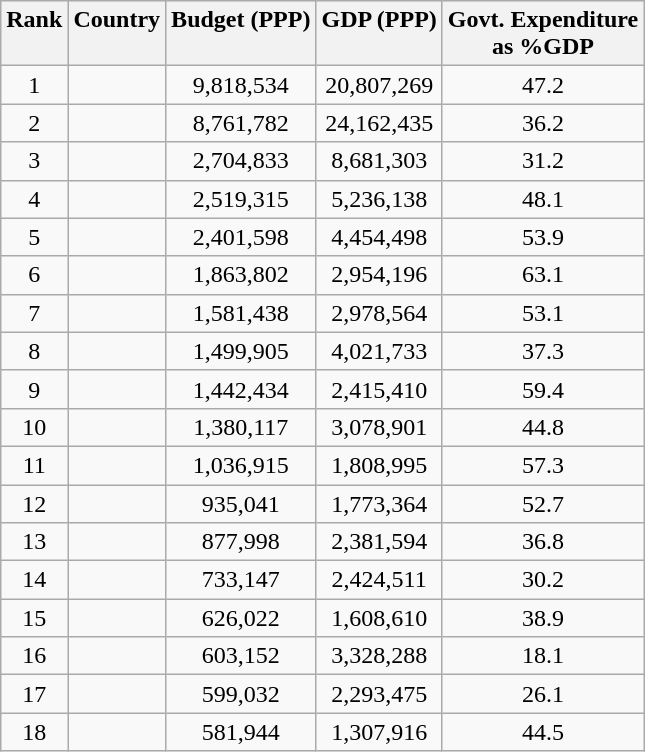<table class="wikitable sortable" style="text-align:center;">
<tr bgcolor="#ececec" valign=top>
<th>Rank</th>
<th>Country</th>
<th>Budget (PPP)</th>
<th>GDP (PPP)</th>
<th>Govt. Expenditure<br>as %GDP</th>
</tr>
<tr>
<td>1</td>
<td align=left></td>
<td>9,818,534</td>
<td>20,807,269</td>
<td>47.2</td>
</tr>
<tr>
<td>2</td>
<td align=left></td>
<td>8,761,782</td>
<td>24,162,435</td>
<td>36.2</td>
</tr>
<tr>
<td>3</td>
<td align=left></td>
<td>2,704,833</td>
<td>8,681,303</td>
<td>31.2</td>
</tr>
<tr>
<td>4</td>
<td align=left></td>
<td>2,519,315</td>
<td>5,236,138</td>
<td>48.1</td>
</tr>
<tr>
<td>5</td>
<td align=left></td>
<td>2,401,598</td>
<td>4,454,498</td>
<td>53.9</td>
</tr>
<tr>
<td>6</td>
<td align=left></td>
<td>1,863,802</td>
<td>2,954,196</td>
<td>63.1</td>
</tr>
<tr>
<td>7</td>
<td align=left></td>
<td>1,581,438</td>
<td>2,978,564</td>
<td>53.1</td>
</tr>
<tr>
<td>8</td>
<td align=left></td>
<td>1,499,905</td>
<td>4,021,733</td>
<td>37.3</td>
</tr>
<tr>
<td>9</td>
<td align=left></td>
<td>1,442,434</td>
<td>2,415,410</td>
<td>59.4</td>
</tr>
<tr>
<td>10</td>
<td align=left></td>
<td>1,380,117</td>
<td>3,078,901</td>
<td>44.8</td>
</tr>
<tr>
<td>11</td>
<td align=left></td>
<td>1,036,915</td>
<td>1,808,995</td>
<td>57.3</td>
</tr>
<tr>
<td>12</td>
<td align=left></td>
<td>935,041</td>
<td>1,773,364</td>
<td>52.7</td>
</tr>
<tr>
<td>13</td>
<td align=left></td>
<td>877,998</td>
<td>2,381,594</td>
<td>36.8</td>
</tr>
<tr>
<td>14</td>
<td align=left></td>
<td>733,147</td>
<td>2,424,511</td>
<td>30.2</td>
</tr>
<tr>
<td>15</td>
<td align=left></td>
<td>626,022</td>
<td>1,608,610</td>
<td>38.9</td>
</tr>
<tr>
<td>16</td>
<td align=left></td>
<td>603,152</td>
<td>3,328,288</td>
<td>18.1</td>
</tr>
<tr>
<td>17</td>
<td align=left></td>
<td>599,032</td>
<td>2,293,475</td>
<td>26.1</td>
</tr>
<tr>
<td>18</td>
<td align=left></td>
<td>581,944</td>
<td>1,307,916</td>
<td>44.5</td>
</tr>
</table>
